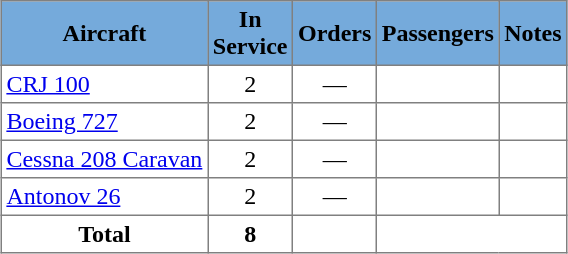<table class="toccolours" border="1" cellpadding="3" style="border-collapse:collapse; margin:1em auto;">
<tr bgcolor=#75aadb>
<th>Aircraft</th>
<th>In<br>Service</th>
<th>Orders</th>
<th>Passengers</th>
<th>Notes</th>
</tr>
<tr>
<td><a href='#'>CRJ 100</a></td>
<td align="center">2</td>
<td align="center">—</td>
<td align="center"></td>
<td></td>
</tr>
<tr>
<td><a href='#'>Boeing 727</a></td>
<td align="center">2</td>
<td align="center">—</td>
<td align="center"></td>
<td></td>
</tr>
<tr>
<td><a href='#'>Cessna 208 Caravan</a></td>
<td align="center">2</td>
<td align="center">—</td>
<td align="center"></td>
<td></td>
</tr>
<tr>
<td><a href='#'>Antonov 26</a></td>
<td align="center">2</td>
<td align="center">—</td>
<td align="center"></td>
<td></td>
</tr>
<tr>
<th>Total</th>
<th>8</th>
<th></th>
<th colspan="2"></th>
</tr>
</table>
